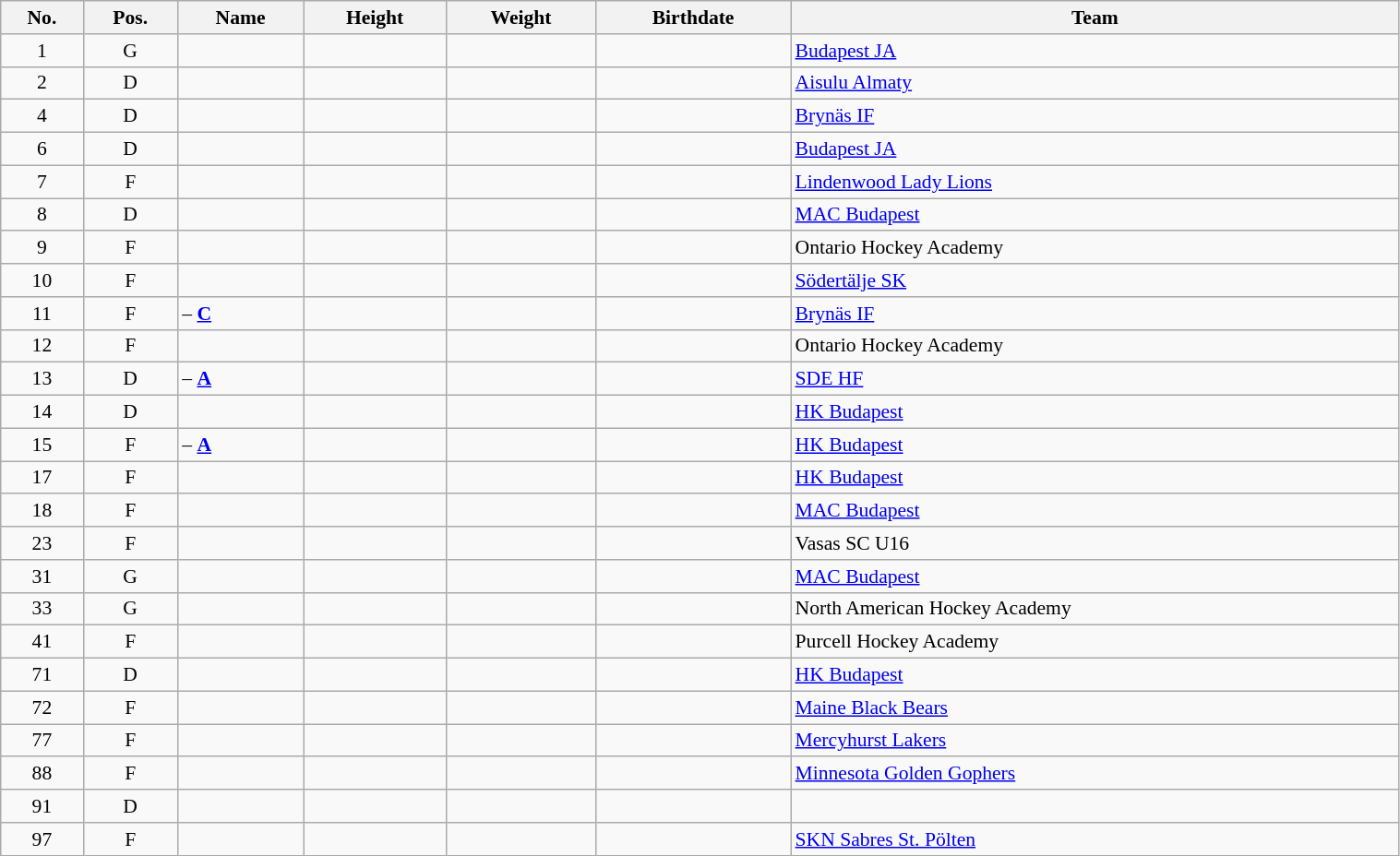<table width="80%" class="wikitable sortable" style="font-size: 90%; text-align: center;">
<tr>
<th>No.</th>
<th>Pos.</th>
<th>Name</th>
<th>Height</th>
<th>Weight</th>
<th>Birthdate</th>
<th>Team</th>
</tr>
<tr>
<td>1</td>
<td>G</td>
<td align=left></td>
<td></td>
<td></td>
<td></td>
<td align=left> <a href='#'>Budapest JA</a></td>
</tr>
<tr>
<td>2</td>
<td>D</td>
<td align=left></td>
<td></td>
<td></td>
<td></td>
<td align=left> <a href='#'>Aisulu Almaty</a></td>
</tr>
<tr>
<td>4</td>
<td>D</td>
<td align=left></td>
<td></td>
<td></td>
<td></td>
<td align=left> <a href='#'>Brynäs IF</a></td>
</tr>
<tr>
<td>6</td>
<td>D</td>
<td align=left></td>
<td></td>
<td></td>
<td></td>
<td align=left> <a href='#'>Budapest JA</a></td>
</tr>
<tr>
<td>7</td>
<td>F</td>
<td align=left></td>
<td></td>
<td></td>
<td></td>
<td align=left> <a href='#'>Lindenwood Lady Lions</a></td>
</tr>
<tr>
<td>8</td>
<td>D</td>
<td align=left></td>
<td></td>
<td></td>
<td></td>
<td align=left> <a href='#'>MAC Budapest</a></td>
</tr>
<tr>
<td>9</td>
<td>F</td>
<td align=left></td>
<td></td>
<td></td>
<td></td>
<td align=left> Ontario Hockey Academy</td>
</tr>
<tr>
<td>10</td>
<td>F</td>
<td align=left></td>
<td></td>
<td></td>
<td></td>
<td align=left> <a href='#'>Södertälje SK</a></td>
</tr>
<tr>
<td>11</td>
<td>F</td>
<td align=left> – <a href='#'><strong>C</strong></a></td>
<td></td>
<td></td>
<td></td>
<td align=left> <a href='#'>Brynäs IF</a></td>
</tr>
<tr>
<td>12</td>
<td>F</td>
<td align=left></td>
<td></td>
<td></td>
<td></td>
<td align=left> Ontario Hockey Academy</td>
</tr>
<tr>
<td>13</td>
<td>D</td>
<td align=left> – <a href='#'><strong>A</strong></a></td>
<td></td>
<td></td>
<td></td>
<td align=left> <a href='#'>SDE HF</a></td>
</tr>
<tr>
<td>14</td>
<td>D</td>
<td align=left></td>
<td></td>
<td></td>
<td></td>
<td align=left> <a href='#'>HK Budapest</a></td>
</tr>
<tr>
<td>15</td>
<td>F</td>
<td align=left> – <a href='#'><strong>A</strong></a></td>
<td></td>
<td></td>
<td></td>
<td align=left> <a href='#'>HK Budapest</a></td>
</tr>
<tr>
<td>17</td>
<td>F</td>
<td align=left></td>
<td></td>
<td></td>
<td></td>
<td align=left> <a href='#'>HK Budapest</a></td>
</tr>
<tr>
<td>18</td>
<td>F</td>
<td align=left></td>
<td></td>
<td></td>
<td></td>
<td align=left> <a href='#'>MAC Budapest</a></td>
</tr>
<tr>
<td>23</td>
<td>F</td>
<td align=left></td>
<td></td>
<td></td>
<td></td>
<td align=left> Vasas SC U16</td>
</tr>
<tr>
<td>31</td>
<td>G</td>
<td align=left></td>
<td></td>
<td></td>
<td></td>
<td align=left> <a href='#'>MAC Budapest</a></td>
</tr>
<tr>
<td>33</td>
<td>G</td>
<td align=left></td>
<td></td>
<td></td>
<td></td>
<td align=left> North American Hockey Academy</td>
</tr>
<tr>
<td>41</td>
<td>F</td>
<td align=left></td>
<td></td>
<td></td>
<td></td>
<td align=left> Purcell Hockey Academy</td>
</tr>
<tr>
<td>71</td>
<td>D</td>
<td align=left></td>
<td></td>
<td></td>
<td></td>
<td align=left> <a href='#'>HK Budapest</a></td>
</tr>
<tr>
<td>72</td>
<td>F</td>
<td align=left></td>
<td></td>
<td></td>
<td></td>
<td align=left> <a href='#'>Maine Black Bears</a></td>
</tr>
<tr>
<td>77</td>
<td>F</td>
<td align=left></td>
<td></td>
<td></td>
<td></td>
<td align=left> <a href='#'>Mercyhurst Lakers</a></td>
</tr>
<tr>
<td>88</td>
<td>F</td>
<td align=left></td>
<td></td>
<td></td>
<td></td>
<td align=left> <a href='#'>Minnesota Golden Gophers</a></td>
</tr>
<tr>
<td>91</td>
<td>D</td>
<td align=left></td>
<td></td>
<td></td>
<td></td>
<td align=left> </td>
</tr>
<tr>
<td>97</td>
<td>F</td>
<td align=left></td>
<td></td>
<td></td>
<td></td>
<td align=left> <a href='#'>SKN Sabres St. Pölten</a></td>
</tr>
</table>
